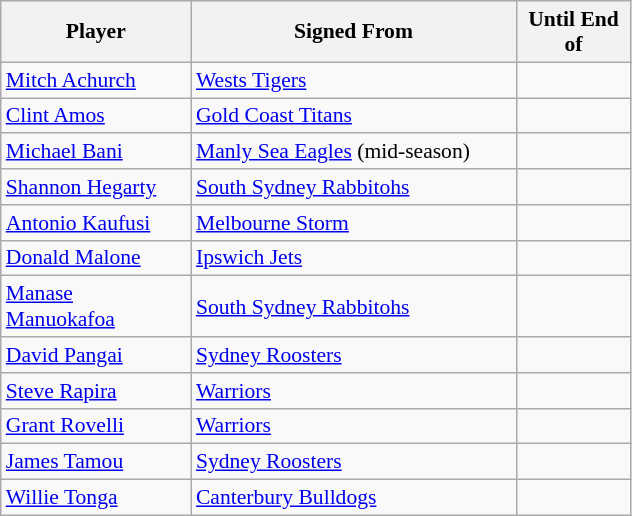<table class="wikitable" style="font-size:90%">
<tr style="background:#efefef;">
<th style="width:120px;">Player</th>
<th style="width:210px;">Signed From</th>
<th style="width:70px;">Until End of</th>
</tr>
<tr>
<td><a href='#'>Mitch Achurch</a></td>
<td> <a href='#'>Wests Tigers</a></td>
<td></td>
</tr>
<tr>
<td><a href='#'>Clint Amos</a></td>
<td> <a href='#'>Gold Coast Titans</a></td>
<td></td>
</tr>
<tr>
<td><a href='#'>Michael Bani</a></td>
<td> <a href='#'>Manly Sea Eagles</a> (mid-season)</td>
<td></td>
</tr>
<tr>
<td><a href='#'>Shannon Hegarty</a></td>
<td> <a href='#'>South Sydney Rabbitohs</a></td>
<td></td>
</tr>
<tr>
<td><a href='#'>Antonio Kaufusi</a></td>
<td> <a href='#'>Melbourne Storm</a></td>
<td></td>
</tr>
<tr>
<td><a href='#'>Donald Malone</a></td>
<td> <a href='#'>Ipswich Jets</a></td>
<td></td>
</tr>
<tr>
<td><a href='#'>Manase Manuokafoa</a></td>
<td> <a href='#'>South Sydney Rabbitohs</a></td>
<td></td>
</tr>
<tr>
<td><a href='#'>David Pangai</a></td>
<td> <a href='#'>Sydney Roosters</a></td>
<td></td>
</tr>
<tr>
<td><a href='#'>Steve Rapira</a></td>
<td> <a href='#'>Warriors</a></td>
<td></td>
</tr>
<tr>
<td><a href='#'>Grant Rovelli</a></td>
<td> <a href='#'>Warriors</a></td>
<td></td>
</tr>
<tr>
<td><a href='#'>James Tamou</a></td>
<td> <a href='#'>Sydney Roosters</a></td>
<td></td>
</tr>
<tr>
<td><a href='#'>Willie Tonga</a></td>
<td> <a href='#'>Canterbury Bulldogs</a></td>
<td></td>
</tr>
</table>
